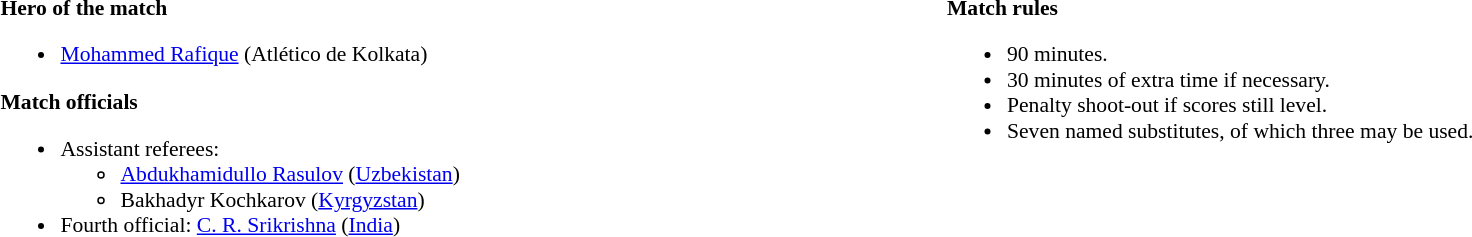<table style="width:100%; font-size:90%">
<tr>
<td style="width:50%; vertical-align:top"><br><strong>Hero of the match</strong><ul><li> <a href='#'>Mohammed Rafique</a> (Atlético de Kolkata)</li></ul><strong>Match officials</strong><ul><li>Assistant referees:<ul><li><a href='#'>Abdukhamidullo Rasulov</a> (<a href='#'>Uzbekistan</a>)</li><li>Bakhadyr Kochkarov (<a href='#'>Kyrgyzstan</a>)</li></ul></li><li>Fourth official: <a href='#'>C. R. Srikrishna</a> (<a href='#'>India</a>)</li></ul></td>
<td style="width:50%; vertical-align:top"><br><strong>Match rules</strong><ul><li>90 minutes.</li><li>30 minutes of extra time if necessary.</li><li>Penalty shoot-out if scores still level.</li><li>Seven named substitutes, of which three may be used.</li></ul></td>
</tr>
</table>
